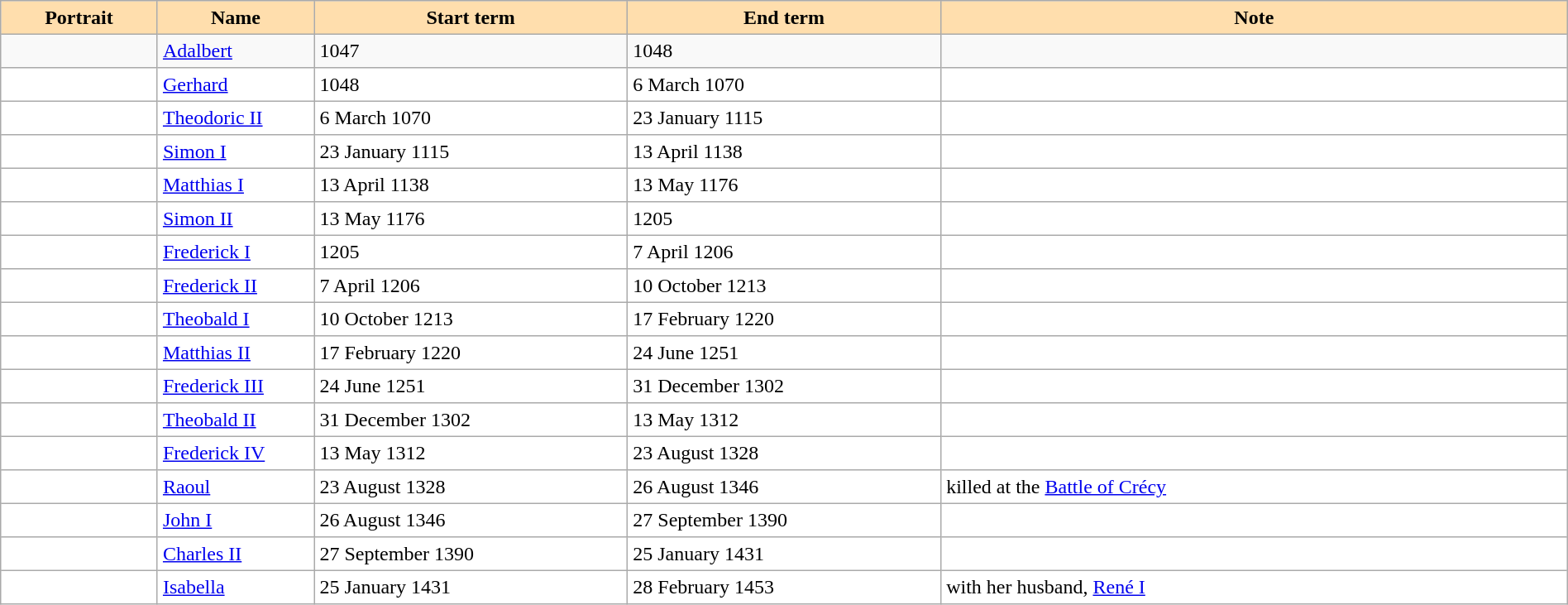<table width = "100%" border = 1 border="1" cellpadding="4" cellspacing="0" style="margin: 0.5em 1em 0.5em 0; background: #f9f9f9; border: 1px #aaa solid; border-collapse: collapse;">
<tr>
<th width = "10%" bgcolor = "#FFDEAD">Portrait</th>
<th width = "10%" bgcolor = "#FFDEAD">Name</th>
<th width = "20%" bgcolor = "#FFDEAD">Start term</th>
<th width = "20%" bgcolor = "#FFDEAD">End term</th>
<th width = "40%" bgcolor = "#FFDEAD">Note</th>
</tr>
<tr>
<td></td>
<td><a href='#'>Adalbert</a></td>
<td>1047</td>
<td>1048</td>
<td> </td>
</tr>
<tr style="background:#fff">
<td></td>
<td><a href='#'>Gerhard</a></td>
<td>1048</td>
<td>6 March 1070</td>
<td> </td>
</tr>
<tr style="background:#fff">
<td></td>
<td><a href='#'>Theodoric II</a></td>
<td>6 March 1070</td>
<td>23 January 1115</td>
<td> </td>
</tr>
<tr style="background:#fff">
<td></td>
<td><a href='#'>Simon I</a></td>
<td>23 January 1115</td>
<td>13 April 1138</td>
<td> </td>
</tr>
<tr style="background:#fff">
<td></td>
<td><a href='#'>Matthias I</a></td>
<td>13 April 1138</td>
<td>13 May 1176</td>
<td> </td>
</tr>
<tr style="background:#fff">
<td></td>
<td><a href='#'>Simon II</a></td>
<td>13 May 1176</td>
<td>1205</td>
<td> </td>
</tr>
<tr style="background:#fff">
<td></td>
<td><a href='#'>Frederick I</a></td>
<td>1205</td>
<td>7 April 1206</td>
<td> </td>
</tr>
<tr style="background:#fff">
<td></td>
<td><a href='#'>Frederick II</a></td>
<td>7 April 1206</td>
<td>10 October 1213</td>
<td> </td>
</tr>
<tr style="background:#fff">
<td></td>
<td><a href='#'>Theobald I</a></td>
<td>10 October 1213</td>
<td>17 February 1220</td>
<td> </td>
</tr>
<tr style="background:#fff">
<td></td>
<td><a href='#'>Matthias II</a></td>
<td>17 February 1220</td>
<td>24 June 1251</td>
<td> </td>
</tr>
<tr style="background:#fff">
<td></td>
<td><a href='#'>Frederick III</a></td>
<td>24 June 1251</td>
<td>31 December 1302</td>
<td> </td>
</tr>
<tr style="background:#fff">
<td></td>
<td><a href='#'>Theobald II</a></td>
<td>31 December 1302</td>
<td>13 May 1312</td>
<td> </td>
</tr>
<tr style="background:#fff">
<td></td>
<td><a href='#'>Frederick IV</a></td>
<td>13 May 1312</td>
<td>23 August 1328</td>
<td> </td>
</tr>
<tr style="background:#fff">
<td></td>
<td><a href='#'>Raoul</a></td>
<td>23 August 1328</td>
<td>26 August 1346</td>
<td>killed at the <a href='#'>Battle of Crécy</a></td>
</tr>
<tr style="background:#fff">
<td></td>
<td><a href='#'>John I</a></td>
<td>26 August 1346</td>
<td>27 September 1390</td>
<td> </td>
</tr>
<tr style="background:#fff">
<td></td>
<td><a href='#'>Charles II</a></td>
<td>27 September 1390</td>
<td>25 January 1431</td>
<td> </td>
</tr>
<tr style="background:#fff">
<td></td>
<td><a href='#'>Isabella</a></td>
<td>25 January 1431</td>
<td>28 February 1453</td>
<td>with her husband, <a href='#'>René I</a></td>
</tr>
</table>
